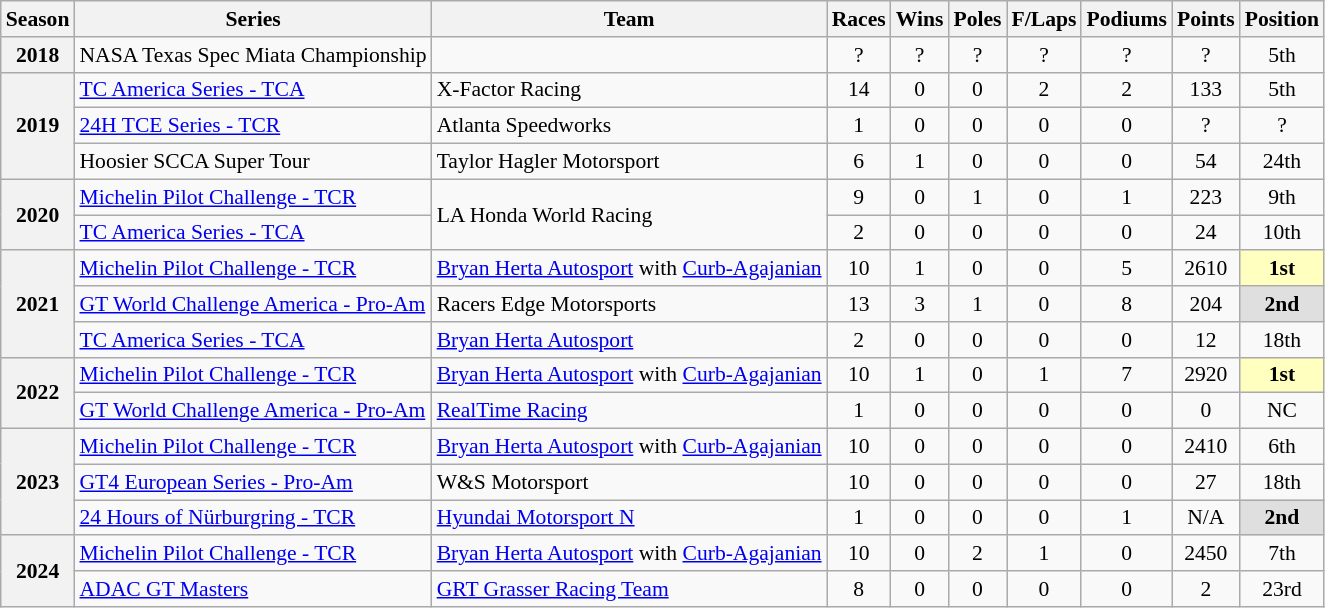<table class="wikitable" style="font-size: 90%; text-align:center">
<tr>
<th>Season</th>
<th>Series</th>
<th>Team</th>
<th>Races</th>
<th>Wins</th>
<th>Poles</th>
<th>F/Laps</th>
<th>Podiums</th>
<th>Points</th>
<th>Position</th>
</tr>
<tr>
<th>2018</th>
<td align=left>NASA Texas Spec Miata Championship</td>
<td align=left></td>
<td>?</td>
<td>?</td>
<td>?</td>
<td>?</td>
<td>?</td>
<td>?</td>
<td>5th</td>
</tr>
<tr>
<th rowspan=3>2019</th>
<td align=left><a href='#'>TC America Series - TCA</a></td>
<td align=left>X-Factor Racing</td>
<td>14</td>
<td>0</td>
<td>0</td>
<td>2</td>
<td>2</td>
<td>133</td>
<td>5th</td>
</tr>
<tr>
<td align=left><a href='#'>24H TCE Series - TCR</a></td>
<td align=left>Atlanta Speedworks</td>
<td>1</td>
<td>0</td>
<td>0</td>
<td>0</td>
<td>0</td>
<td>?</td>
<td>?</td>
</tr>
<tr>
<td align=left>Hoosier SCCA Super Tour</td>
<td align=left>Taylor Hagler Motorsport</td>
<td>6</td>
<td>1</td>
<td>0</td>
<td>0</td>
<td>0</td>
<td>54</td>
<td>24th</td>
</tr>
<tr>
<th rowspan=2>2020</th>
<td align=left><a href='#'>Michelin Pilot Challenge - TCR</a></td>
<td rowspan=2 align=left>LA Honda World Racing</td>
<td>9</td>
<td>0</td>
<td>1</td>
<td>0</td>
<td>1</td>
<td>223</td>
<td>9th</td>
</tr>
<tr>
<td align=left><a href='#'>TC America Series - TCA</a></td>
<td>2</td>
<td>0</td>
<td>0</td>
<td>0</td>
<td>0</td>
<td>24</td>
<td>10th</td>
</tr>
<tr>
<th rowspan=3>2021</th>
<td align=left><a href='#'>Michelin Pilot Challenge - TCR</a></td>
<td align=left><a href='#'>Bryan Herta Autosport</a> with <a href='#'>Curb-Agajanian</a></td>
<td>10</td>
<td>1</td>
<td>0</td>
<td>0</td>
<td>5</td>
<td>2610</td>
<td style="background:#FFFFBF;"><strong>1st</strong></td>
</tr>
<tr>
<td align=left><a href='#'>GT World Challenge America - Pro-Am</a></td>
<td align=left>Racers Edge Motorsports</td>
<td>13</td>
<td>3</td>
<td>1</td>
<td>0</td>
<td>8</td>
<td>204</td>
<td style="background:#DFDFDF;"><strong>2nd</strong></td>
</tr>
<tr>
<td align=left><a href='#'>TC America Series - TCA</a></td>
<td align="left"><a href='#'>Bryan Herta Autosport</a></td>
<td>2</td>
<td>0</td>
<td>0</td>
<td>0</td>
<td>0</td>
<td>12</td>
<td>18th</td>
</tr>
<tr>
<th rowspan=2>2022</th>
<td align=left><a href='#'>Michelin Pilot Challenge - TCR</a></td>
<td align=left><a href='#'>Bryan Herta Autosport</a> with <a href='#'>Curb-Agajanian</a></td>
<td>10</td>
<td>1</td>
<td>0</td>
<td>1</td>
<td>7</td>
<td>2920</td>
<td style="background:#FFFFBF;"><strong>1st</strong></td>
</tr>
<tr>
<td align=left><a href='#'>GT World Challenge America - Pro-Am</a></td>
<td align=left><a href='#'>RealTime Racing</a></td>
<td>1</td>
<td>0</td>
<td>0</td>
<td>0</td>
<td>0</td>
<td>0</td>
<td>NC</td>
</tr>
<tr>
<th rowspan="3">2023</th>
<td align=left><a href='#'>Michelin Pilot Challenge - TCR</a></td>
<td align=left><a href='#'>Bryan Herta Autosport</a> with <a href='#'>Curb-Agajanian</a></td>
<td>10</td>
<td>0</td>
<td>0</td>
<td>0</td>
<td>0</td>
<td>2410</td>
<td>6th</td>
</tr>
<tr>
<td align=left><a href='#'>GT4 European Series - Pro-Am</a></td>
<td align=left>W&S Motorsport</td>
<td>10</td>
<td>0</td>
<td>0</td>
<td>0</td>
<td>0</td>
<td>27</td>
<td>18th</td>
</tr>
<tr>
<td align=left><a href='#'>24 Hours of Nürburgring - TCR</a></td>
<td align=left><a href='#'>Hyundai Motorsport N</a></td>
<td>1</td>
<td>0</td>
<td>0</td>
<td>0</td>
<td>1</td>
<td>N/A</td>
<td style="background:#DFDFDF;"><strong>2nd</strong></td>
</tr>
<tr>
<th rowspan="2">2024</th>
<td align=left><a href='#'>Michelin Pilot Challenge - TCR</a></td>
<td align=left><a href='#'>Bryan Herta Autosport</a> with <a href='#'>Curb-Agajanian</a></td>
<td>10</td>
<td>0</td>
<td>2</td>
<td>1</td>
<td>0</td>
<td>2450</td>
<td>7th</td>
</tr>
<tr>
<td align=left><a href='#'>ADAC GT Masters</a></td>
<td align=left><a href='#'>GRT Grasser Racing Team</a></td>
<td>8</td>
<td>0</td>
<td>0</td>
<td>0</td>
<td>0</td>
<td>2</td>
<td>23rd</td>
</tr>
</table>
